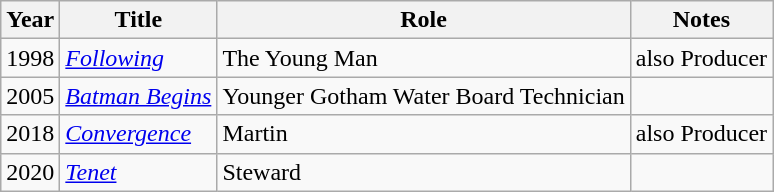<table class="wikitable">
<tr>
<th>Year</th>
<th>Title</th>
<th>Role</th>
<th>Notes</th>
</tr>
<tr>
<td>1998</td>
<td><em><a href='#'>Following</a></em></td>
<td>The Young Man</td>
<td>also Producer</td>
</tr>
<tr>
<td>2005</td>
<td><em><a href='#'>Batman Begins</a></em></td>
<td>Younger Gotham Water Board Technician</td>
<td></td>
</tr>
<tr>
<td>2018</td>
<td><em><a href='#'>Convergence</a></em></td>
<td>Martin</td>
<td>also Producer</td>
</tr>
<tr>
<td>2020</td>
<td><em><a href='#'>Tenet</a></em></td>
<td>Steward</td>
<td></td>
</tr>
</table>
